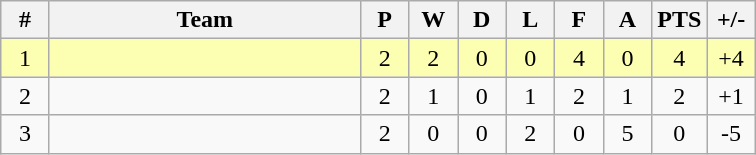<table class="wikitable" border="1">
<tr>
<th width="25">#</th>
<th width="200">Team</th>
<th width="25">P</th>
<th width="25">W</th>
<th width="25">D</th>
<th width="25">L</th>
<th width="25">F</th>
<th width="25">A</th>
<th width="25">PTS</th>
<th width="25">+/-</th>
</tr>
<tr bgcolor="FCFFB2">
<td align="center">1</td>
<td></td>
<td align="center">2</td>
<td align="center">2</td>
<td align="center">0</td>
<td align="center">0</td>
<td align="center">4</td>
<td align="center">0</td>
<td align="center">4</td>
<td align="center">+4</td>
</tr>
<tr>
<td align="center">2</td>
<td></td>
<td align="center">2</td>
<td align="center">1</td>
<td align="center">0</td>
<td align="center">1</td>
<td align="center">2</td>
<td align="center">1</td>
<td align="center">2</td>
<td align="center">+1</td>
</tr>
<tr>
<td align="center">3</td>
<td></td>
<td align="center">2</td>
<td align="center">0</td>
<td align="center">0</td>
<td align="center">2</td>
<td align="center">0</td>
<td align="center">5</td>
<td align="center">0</td>
<td align="center">-5</td>
</tr>
</table>
